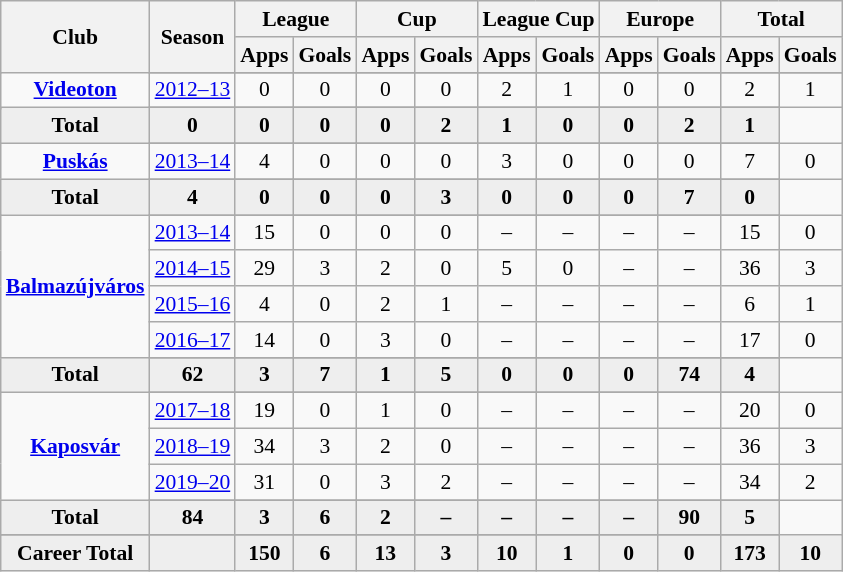<table class="wikitable" style="font-size:90%; text-align: center;">
<tr>
<th rowspan="2">Club</th>
<th rowspan="2">Season</th>
<th colspan="2">League</th>
<th colspan="2">Cup</th>
<th colspan="2">League Cup</th>
<th colspan="2">Europe</th>
<th colspan="2">Total</th>
</tr>
<tr>
<th>Apps</th>
<th>Goals</th>
<th>Apps</th>
<th>Goals</th>
<th>Apps</th>
<th>Goals</th>
<th>Apps</th>
<th>Goals</th>
<th>Apps</th>
<th>Goals</th>
</tr>
<tr ||-||-||-|->
<td rowspan="3" valign="center"><strong><a href='#'>Videoton</a></strong></td>
</tr>
<tr>
<td><a href='#'>2012–13</a></td>
<td>0</td>
<td>0</td>
<td>0</td>
<td>0</td>
<td>2</td>
<td>1</td>
<td>0</td>
<td>0</td>
<td>2</td>
<td>1</td>
</tr>
<tr>
</tr>
<tr style="font-weight:bold; background-color:#eeeeee;">
<td>Total</td>
<td>0</td>
<td>0</td>
<td>0</td>
<td>0</td>
<td>2</td>
<td>1</td>
<td>0</td>
<td>0</td>
<td>2</td>
<td>1</td>
</tr>
<tr>
<td rowspan="3" valign="center"><strong><a href='#'>Puskás</a></strong></td>
</tr>
<tr>
<td><a href='#'>2013–14</a></td>
<td>4</td>
<td>0</td>
<td>0</td>
<td>0</td>
<td>3</td>
<td>0</td>
<td>0</td>
<td>0</td>
<td>7</td>
<td>0</td>
</tr>
<tr>
</tr>
<tr style="font-weight:bold; background-color:#eeeeee;">
<td>Total</td>
<td>4</td>
<td>0</td>
<td>0</td>
<td>0</td>
<td>3</td>
<td>0</td>
<td>0</td>
<td>0</td>
<td>7</td>
<td>0</td>
</tr>
<tr>
<td rowspan="6" valign="center"><strong><a href='#'>Balmazújváros</a></strong></td>
</tr>
<tr>
<td><a href='#'>2013–14</a></td>
<td>15</td>
<td>0</td>
<td>0</td>
<td>0</td>
<td>–</td>
<td>–</td>
<td>–</td>
<td>–</td>
<td>15</td>
<td>0</td>
</tr>
<tr>
<td><a href='#'>2014–15</a></td>
<td>29</td>
<td>3</td>
<td>2</td>
<td>0</td>
<td>5</td>
<td>0</td>
<td>–</td>
<td>–</td>
<td>36</td>
<td>3</td>
</tr>
<tr>
<td><a href='#'>2015–16</a></td>
<td>4</td>
<td>0</td>
<td>2</td>
<td>1</td>
<td>–</td>
<td>–</td>
<td>–</td>
<td>–</td>
<td>6</td>
<td>1</td>
</tr>
<tr>
<td><a href='#'>2016–17</a></td>
<td>14</td>
<td>0</td>
<td>3</td>
<td>0</td>
<td>–</td>
<td>–</td>
<td>–</td>
<td>–</td>
<td>17</td>
<td>0</td>
</tr>
<tr>
</tr>
<tr style="font-weight:bold; background-color:#eeeeee;">
<td>Total</td>
<td>62</td>
<td>3</td>
<td>7</td>
<td>1</td>
<td>5</td>
<td>0</td>
<td>0</td>
<td>0</td>
<td>74</td>
<td>4</td>
</tr>
<tr>
<td rowspan="5" valign="center"><strong><a href='#'>Kaposvár</a></strong></td>
</tr>
<tr>
<td><a href='#'>2017–18</a></td>
<td>19</td>
<td>0</td>
<td>1</td>
<td>0</td>
<td>–</td>
<td>–</td>
<td>–</td>
<td>–</td>
<td>20</td>
<td>0</td>
</tr>
<tr>
<td><a href='#'>2018–19</a></td>
<td>34</td>
<td>3</td>
<td>2</td>
<td>0</td>
<td>–</td>
<td>–</td>
<td>–</td>
<td>–</td>
<td>36</td>
<td>3</td>
</tr>
<tr>
<td><a href='#'>2019–20</a></td>
<td>31</td>
<td>0</td>
<td>3</td>
<td>2</td>
<td>–</td>
<td>–</td>
<td>–</td>
<td>–</td>
<td>34</td>
<td>2</td>
</tr>
<tr>
</tr>
<tr style="font-weight:bold; background-color:#eeeeee;">
<td>Total</td>
<td>84</td>
<td>3</td>
<td>6</td>
<td>2</td>
<td>–</td>
<td>–</td>
<td>–</td>
<td>–</td>
<td>90</td>
<td>5</td>
</tr>
<tr>
</tr>
<tr style="font-weight:bold; background-color:#eeeeee;">
<td rowspan="2" valign="top"><strong>Career Total</strong></td>
<td></td>
<td><strong>150</strong></td>
<td><strong>6</strong></td>
<td><strong>13</strong></td>
<td><strong>3</strong></td>
<td><strong>10</strong></td>
<td><strong>1</strong></td>
<td><strong>0</strong></td>
<td><strong>0</strong></td>
<td><strong>173</strong></td>
<td><strong>10</strong></td>
</tr>
</table>
